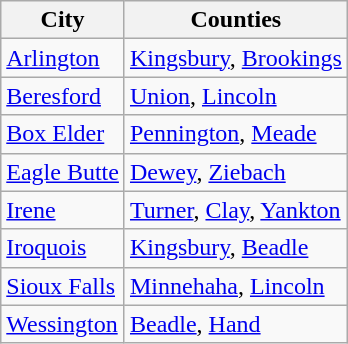<table class="wikitable sortable">
<tr>
<th>City</th>
<th>Counties</th>
</tr>
<tr>
<td><a href='#'>Arlington</a></td>
<td><a href='#'>Kingsbury</a>, <a href='#'>Brookings</a></td>
</tr>
<tr>
<td><a href='#'>Beresford</a></td>
<td><a href='#'>Union</a>, <a href='#'>Lincoln</a></td>
</tr>
<tr>
<td><a href='#'>Box Elder</a></td>
<td><a href='#'>Pennington</a>, <a href='#'>Meade</a></td>
</tr>
<tr>
<td><a href='#'>Eagle Butte</a></td>
<td><a href='#'>Dewey</a>, <a href='#'>Ziebach</a></td>
</tr>
<tr>
<td><a href='#'>Irene</a></td>
<td><a href='#'>Turner</a>, <a href='#'>Clay</a>, <a href='#'>Yankton</a></td>
</tr>
<tr>
<td><a href='#'>Iroquois</a></td>
<td><a href='#'>Kingsbury</a>, <a href='#'>Beadle</a></td>
</tr>
<tr>
<td><a href='#'>Sioux Falls</a></td>
<td><a href='#'>Minnehaha</a>, <a href='#'>Lincoln</a></td>
</tr>
<tr>
<td><a href='#'>Wessington</a></td>
<td><a href='#'>Beadle</a>, <a href='#'>Hand</a></td>
</tr>
</table>
